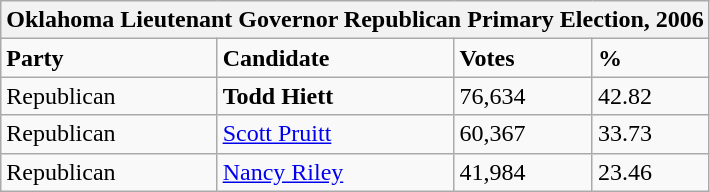<table class="wikitable">
<tr>
<th colspan="4">Oklahoma Lieutenant Governor Republican Primary Election, 2006</th>
</tr>
<tr>
<td><strong>Party</strong></td>
<td><strong>Candidate</strong></td>
<td><strong>Votes</strong></td>
<td><strong>%</strong></td>
</tr>
<tr>
<td>Republican</td>
<td><strong>Todd Hiett</strong></td>
<td>76,634</td>
<td>42.82</td>
</tr>
<tr>
<td>Republican</td>
<td><a href='#'>Scott Pruitt</a></td>
<td>60,367</td>
<td>33.73</td>
</tr>
<tr>
<td>Republican</td>
<td><a href='#'>Nancy Riley</a></td>
<td>41,984</td>
<td>23.46</td>
</tr>
</table>
